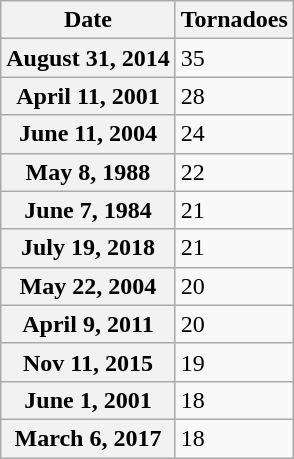<table class="wikitable">
<tr>
<th scope="col">Date</th>
<th scope="col">Tornadoes</th>
</tr>
<tr>
<th scope="row">August 31, 2014</th>
<td>35</td>
</tr>
<tr>
<th scope="row">April 11, 2001</th>
<td>28</td>
</tr>
<tr>
<th scope="row">June 11, 2004</th>
<td>24</td>
</tr>
<tr>
<th scope="row">May 8, 1988</th>
<td>22</td>
</tr>
<tr>
<th scope="row">June 7, 1984</th>
<td>21</td>
</tr>
<tr>
<th scope="row">July 19, 2018</th>
<td>21</td>
</tr>
<tr>
<th scope="row">May 22, 2004</th>
<td>20</td>
</tr>
<tr>
<th scope="row">April 9, 2011</th>
<td>20</td>
</tr>
<tr>
<th scope="row">Nov 11, 2015</th>
<td>19</td>
</tr>
<tr>
<th scope="row">June 1, 2001</th>
<td>18</td>
</tr>
<tr>
<th scope="row">March 6, 2017</th>
<td>18</td>
</tr>
</table>
